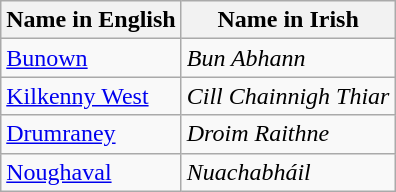<table class="wikitable">
<tr>
<th>Name in English</th>
<th>Name in Irish</th>
</tr>
<tr>
<td><a href='#'>Bunown</a></td>
<td><em>Bun Abhann</em></td>
</tr>
<tr>
<td><a href='#'>Kilkenny West</a></td>
<td><em>Cill Chainnigh Thiar</em></td>
</tr>
<tr>
<td><a href='#'>Drumraney</a></td>
<td><em>Droim Raithne</em></td>
</tr>
<tr>
<td><a href='#'>Noughaval</a></td>
<td><em>Nuachabháil</em></td>
</tr>
</table>
